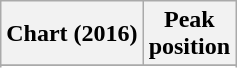<table class="wikitable sortable plainrowheaders" style="text-align:center;">
<tr>
<th>Chart (2016)</th>
<th>Peak<br>position</th>
</tr>
<tr>
</tr>
<tr>
</tr>
<tr>
</tr>
</table>
